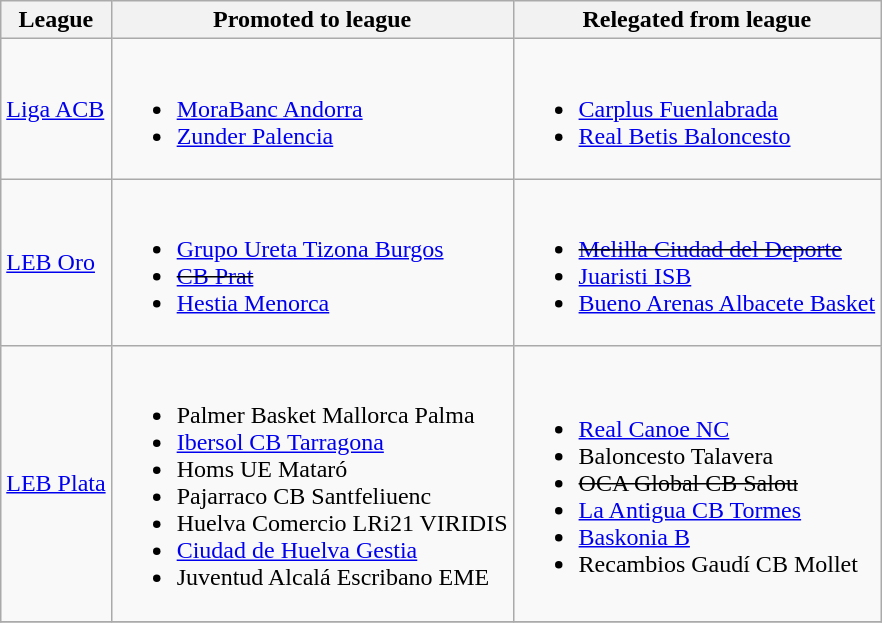<table class="wikitable">
<tr>
<th>League</th>
<th>Promoted to league</th>
<th>Relegated from league</th>
</tr>
<tr>
<td><a href='#'>Liga ACB</a></td>
<td><br><ul><li><a href='#'>MoraBanc Andorra</a></li><li><a href='#'>Zunder Palencia</a></li></ul></td>
<td><br><ul><li><a href='#'>Carplus Fuenlabrada</a></li><li><a href='#'>Real Betis Baloncesto</a></li></ul></td>
</tr>
<tr>
<td><a href='#'>LEB Oro</a></td>
<td><br><ul><li><a href='#'>Grupo Ureta Tizona Burgos</a></li><li><s><a href='#'>CB Prat</a></s></li><li><a href='#'>Hestia Menorca</a></li></ul></td>
<td><br><ul><li><s><a href='#'>Melilla Ciudad del Deporte</a></s></li><li><a href='#'>Juaristi ISB</a></li><li><a href='#'>Bueno Arenas Albacete Basket</a></li></ul></td>
</tr>
<tr>
<td><a href='#'>LEB Plata</a></td>
<td><br><ul><li>Palmer Basket Mallorca Palma</li><li><a href='#'>Ibersol CB Tarragona</a></li><li>Homs UE Mataró</li><li>Pajarraco CB Santfeliuenc</li><li>Huelva Comercio LRi21 VIRIDIS</li><li><a href='#'>Ciudad de Huelva Gestia</a></li><li>Juventud Alcalá Escribano EME</li></ul></td>
<td><br><ul><li><a href='#'>Real Canoe NC</a></li><li>Baloncesto Talavera</li><li><s>OCA Global CB Salou</s></li><li><a href='#'>La Antigua CB Tormes</a></li><li><a href='#'>Baskonia B</a></li><li>Recambios Gaudí CB Mollet</li></ul></td>
</tr>
<tr>
</tr>
</table>
